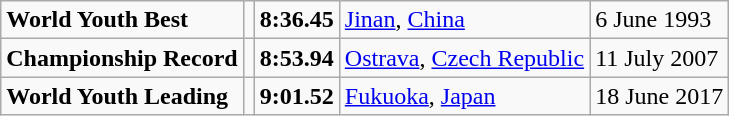<table class="wikitable">
<tr>
<td><strong>World Youth Best</strong></td>
<td></td>
<td><strong>8:36.45</strong></td>
<td><a href='#'>Jinan</a>, <a href='#'>China</a></td>
<td>6 June 1993</td>
</tr>
<tr>
<td><strong>Championship Record</strong></td>
<td></td>
<td><strong>8:53.94</strong></td>
<td><a href='#'>Ostrava</a>, <a href='#'>Czech Republic</a></td>
<td>11 July 2007</td>
</tr>
<tr>
<td><strong>World Youth Leading</strong></td>
<td></td>
<td><strong>9:01.52</strong></td>
<td><a href='#'>Fukuoka</a>, <a href='#'>Japan</a></td>
<td>18 June 2017</td>
</tr>
</table>
